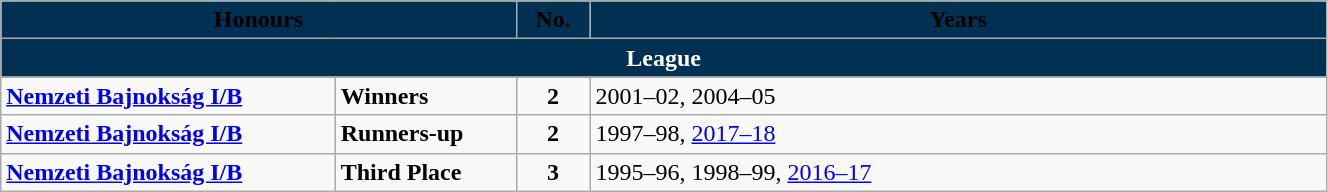<table class="wikitable" width=70%>
<tr>
<th width=35% colspan=2 style="background:#003153;"><span>Honours</span></th>
<th width=5% style="background:#003153;"><span>No.</span></th>
<th width=50% style="background:#003153;"><span>Years</span></th>
</tr>
<tr>
<th colspan="6" style="color:white; background:#003153"><strong>League</strong></th>
</tr>
<tr>
<td><strong><a href='#'>Nemzeti Bajnokság I/B</a></strong></td>
<td><strong>Winners</strong></td>
<td align=center><strong>2</strong></td>
<td>2001–02, 2004–05</td>
</tr>
<tr>
<td><strong><a href='#'>Nemzeti Bajnokság I/B</a></strong></td>
<td><strong>Runners-up</strong></td>
<td align=center><strong>2</strong></td>
<td>1997–98, <a href='#'>2017–18</a></td>
</tr>
<tr>
<td><strong><a href='#'>Nemzeti Bajnokság I/B</a></strong></td>
<td><strong>Third Place</strong></td>
<td align=center><strong>3</strong></td>
<td>1995–96, 1998–99, <a href='#'>2016–17</a></td>
</tr>
</table>
